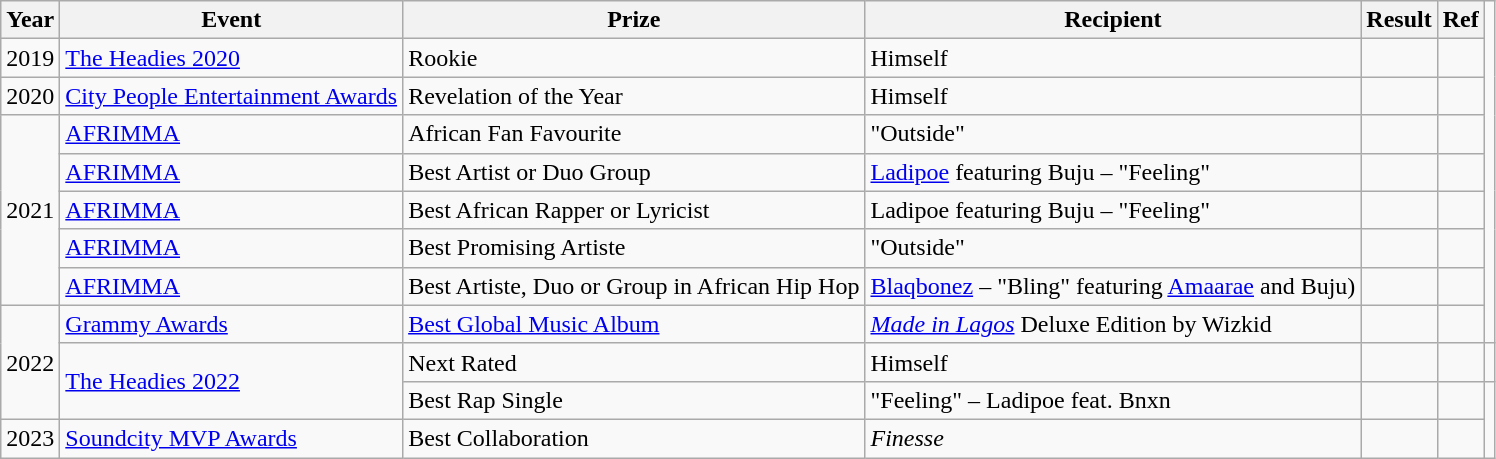<table class="wikitable">
<tr>
<th>Year</th>
<th>Event</th>
<th>Prize</th>
<th>Recipient</th>
<th>Result</th>
<th>Ref</th>
</tr>
<tr>
<td>2019</td>
<td><a href='#'>The Headies 2020</a></td>
<td>Rookie</td>
<td>Himself</td>
<td></td>
<td></td>
</tr>
<tr>
<td>2020</td>
<td><a href='#'>City People Entertainment Awards</a></td>
<td>Revelation of the Year</td>
<td>Himself</td>
<td></td>
<td></td>
</tr>
<tr>
<td rowspan="5">2021</td>
<td><a href='#'>AFRIMMA</a></td>
<td>African Fan Favourite</td>
<td>"Outside" </td>
<td></td>
<td></td>
</tr>
<tr>
<td><a href='#'>AFRIMMA</a></td>
<td>Best Artist or Duo Group</td>
<td><a href='#'>Ladipoe</a> featuring Buju – "Feeling" </td>
<td></td>
<td></td>
</tr>
<tr>
<td><a href='#'>AFRIMMA</a></td>
<td>Best African Rapper or Lyricist</td>
<td>Ladipoe featuring Buju – "Feeling"</td>
<td></td>
<td></td>
</tr>
<tr>
<td><a href='#'>AFRIMMA</a></td>
<td>Best Promising Artiste</td>
<td>"Outside" </td>
<td></td>
<td></td>
</tr>
<tr>
<td><a href='#'>AFRIMMA</a></td>
<td>Best Artiste, Duo or Group in African Hip Hop</td>
<td><a href='#'>Blaqbonez</a> – "Bling" featuring <a href='#'>Amaarae</a> and Buju) </td>
<td></td>
<td></td>
</tr>
<tr>
<td rowspan="3">2022</td>
<td><a href='#'>Grammy Awards</a></td>
<td><a href='#'>Best Global Music Album</a></td>
<td><em><a href='#'>Made in Lagos</a></em> Deluxe Edition by Wizkid</td>
<td></td>
<td></td>
</tr>
<tr>
<td rowspan="2"><a href='#'>The Headies 2022</a></td>
<td>Next Rated</td>
<td>Himself</td>
<td></td>
<td></td>
<td></td>
</tr>
<tr>
<td>Best Rap Single</td>
<td>"Feeling" – Ladipoe feat. Bnxn</td>
<td></td>
<td></td>
</tr>
<tr>
<td rowspan="2">2023</td>
<td><a href='#'>Soundcity MVP Awards</a></td>
<td>Best Collaboration</td>
<td><em>Finesse</em></td>
<td></td>
<td></td>
</tr>
</table>
